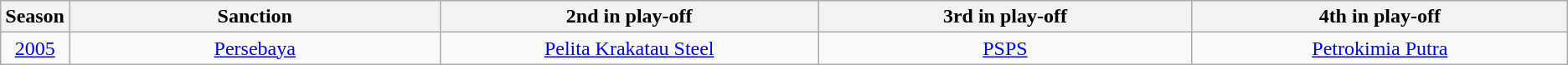<table class="wikitable" style="text-align: center; white-space: nowrap;">
<tr>
<th>Season</th>
<th width="25%">Sanction</th>
<th width="25%">2nd in play-off</th>
<th width="25%">3rd in play-off</th>
<th width="25%">4th in play-off</th>
</tr>
<tr>
<td><a href='#'>2005</a></td>
<td><a href='#'>Persebaya</a></td>
<td><a href='#'>Pelita Krakatau Steel</a></td>
<td><a href='#'>PSPS</a></td>
<td><a href='#'>Petrokimia Putra</a></td>
</tr>
</table>
